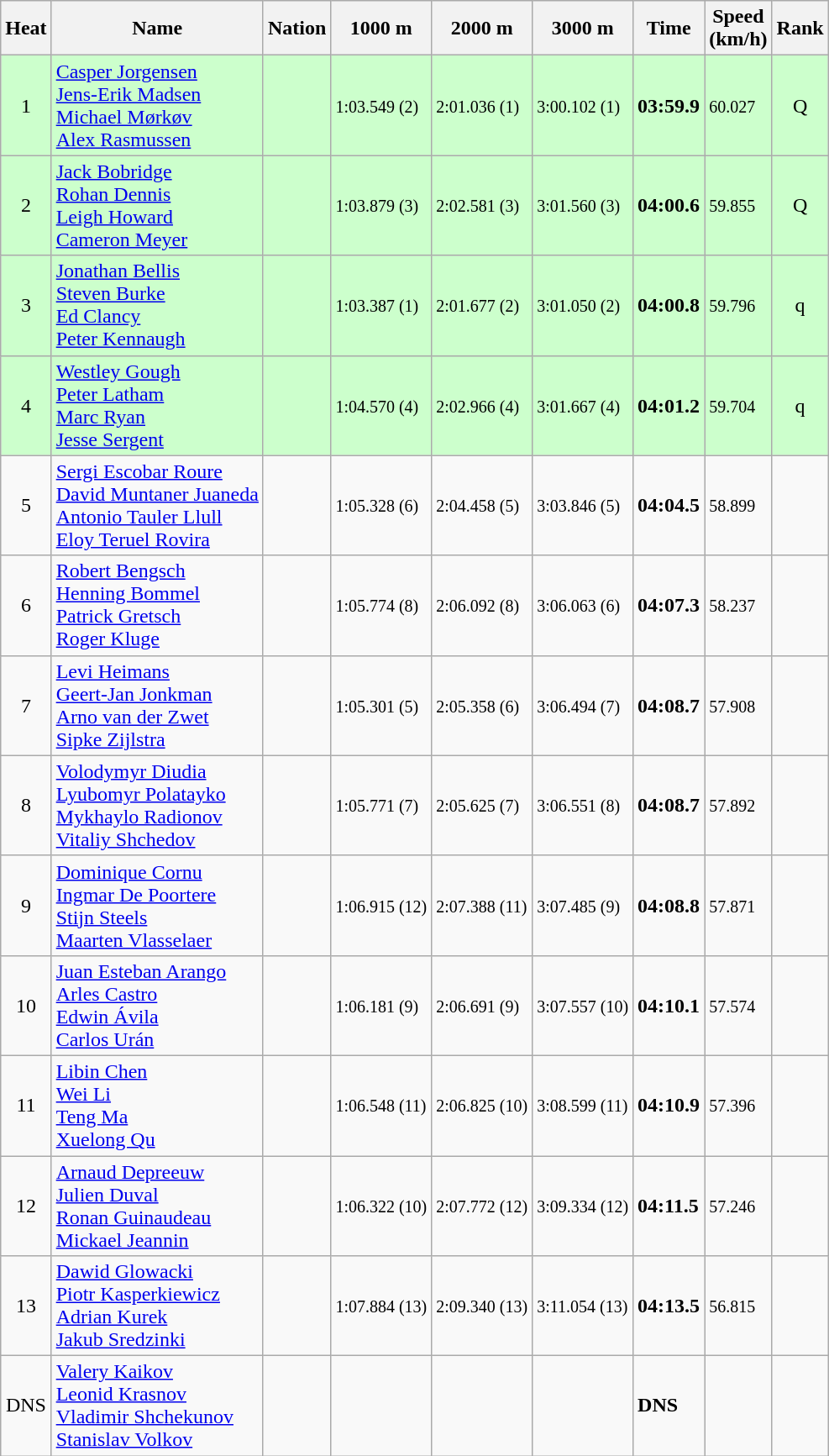<table class=wikitable sortable style=text-align:center>
<tr>
<th>Heat</th>
<th>Name</th>
<th>Nation</th>
<th>1000 m</th>
<th>2000 m</th>
<th>3000 m</th>
<th>Time</th>
<th>Speed<br>(km/h)</th>
<th>Rank</th>
</tr>
<tr style="background: #ccffcc;">
<td>1</td>
<td align=left><a href='#'>Casper Jorgensen</a><br><a href='#'>Jens-Erik Madsen</a><br><a href='#'>Michael Mørkøv</a><br><a href='#'>Alex Rasmussen</a></td>
<td align=left></td>
<td align=left><small>1:03.549 (2)</small></td>
<td align=left><small>2:01.036 (1)</small></td>
<td align=left><small>3:00.102 (1)</small></td>
<td align=left><strong>03:59.9</strong></td>
<td align=left><small>60.027</small></td>
<td>Q</td>
</tr>
<tr style="background: #ccffcc;">
<td>2</td>
<td align=left><a href='#'>Jack Bobridge</a><br><a href='#'>Rohan Dennis</a><br><a href='#'>Leigh Howard</a><br><a href='#'>Cameron Meyer</a></td>
<td align=left></td>
<td align=left><small>1:03.879 (3)</small></td>
<td align=left><small>2:02.581 (3)</small></td>
<td align=left><small>3:01.560 (3)</small></td>
<td align=left><strong>04:00.6</strong></td>
<td align=left><small>59.855</small></td>
<td>Q</td>
</tr>
<tr style="background: #ccffcc;">
<td>3</td>
<td align=left><a href='#'>Jonathan Bellis</a><br><a href='#'>Steven Burke</a><br><a href='#'>Ed Clancy</a><br><a href='#'>Peter Kennaugh</a></td>
<td align=left></td>
<td align=left><small>1:03.387 (1)</small></td>
<td align=left><small>2:01.677 (2)</small></td>
<td align=left><small>3:01.050 (2)</small></td>
<td align=left><strong>04:00.8</strong></td>
<td align=left><small>59.796</small></td>
<td>q</td>
</tr>
<tr style="background: #ccffcc;">
<td>4</td>
<td align=left><a href='#'>Westley Gough</a><br><a href='#'>Peter Latham</a><br><a href='#'>Marc Ryan</a><br><a href='#'>Jesse Sergent</a></td>
<td align=left></td>
<td align=left><small>1:04.570 (4)</small></td>
<td align=left><small>2:02.966 (4)</small></td>
<td align=left><small>3:01.667 (4)</small></td>
<td align=left><strong>04:01.2</strong></td>
<td align=left><small>59.704</small></td>
<td>q</td>
</tr>
<tr>
<td>5</td>
<td align=left><a href='#'>Sergi Escobar Roure</a><br><a href='#'>David Muntaner Juaneda</a><br><a href='#'>Antonio Tauler Llull</a><br><a href='#'>Eloy Teruel Rovira</a></td>
<td align=left></td>
<td align=left><small>1:05.328 (6)</small></td>
<td align=left><small>2:04.458 (5)</small></td>
<td align=left><small>3:03.846 (5)</small></td>
<td align=left><strong>04:04.5</strong></td>
<td align=left><small>58.899</small></td>
<td></td>
</tr>
<tr>
<td>6</td>
<td align=left><a href='#'>Robert Bengsch</a><br><a href='#'>Henning Bommel</a><br><a href='#'>Patrick Gretsch</a><br><a href='#'>Roger Kluge</a></td>
<td align=left></td>
<td align=left><small>1:05.774 (8)</small></td>
<td align=left><small>2:06.092 (8)</small></td>
<td align=left><small>3:06.063 (6)</small></td>
<td align=left><strong>04:07.3</strong></td>
<td align=left><small>58.237</small></td>
<td></td>
</tr>
<tr>
<td>7</td>
<td align=left><a href='#'>Levi Heimans</a><br><a href='#'>Geert-Jan Jonkman</a><br><a href='#'>Arno van der Zwet</a><br><a href='#'>Sipke Zijlstra</a></td>
<td align=left></td>
<td align=left><small>1:05.301 (5)</small></td>
<td align=left><small>2:05.358 (6)</small></td>
<td align=left><small>3:06.494 (7)</small></td>
<td align=left><strong>04:08.7</strong></td>
<td align=left><small>57.908</small></td>
<td></td>
</tr>
<tr>
<td>8</td>
<td align=left><a href='#'>Volodymyr Diudia</a><br><a href='#'>Lyubomyr Polatayko</a><br><a href='#'>Mykhaylo Radionov</a><br><a href='#'>Vitaliy Shchedov</a></td>
<td align=left></td>
<td align=left><small>1:05.771 (7)</small></td>
<td align=left><small>2:05.625 (7)</small></td>
<td align=left><small>3:06.551 (8)</small></td>
<td align=left><strong>04:08.7</strong></td>
<td align=left><small>57.892</small></td>
<td></td>
</tr>
<tr>
<td>9</td>
<td align=left><a href='#'>Dominique Cornu</a><br><a href='#'>Ingmar De Poortere</a><br><a href='#'>Stijn Steels</a><br><a href='#'>Maarten Vlasselaer</a></td>
<td align=left></td>
<td align=left><small>1:06.915 (12)</small></td>
<td align=left><small>2:07.388 (11)</small></td>
<td align=left><small>3:07.485 (9)</small></td>
<td align=left><strong>04:08.8</strong></td>
<td align=left><small>57.871</small></td>
<td></td>
</tr>
<tr>
<td>10</td>
<td align=left><a href='#'>Juan Esteban Arango</a><br><a href='#'>Arles Castro</a><br><a href='#'>Edwin Ávila</a><br><a href='#'>Carlos Urán</a></td>
<td align=left></td>
<td align=left><small>1:06.181 (9)</small></td>
<td align=left><small>2:06.691 (9)</small></td>
<td align=left><small>3:07.557 (10)</small></td>
<td align=left><strong>04:10.1</strong></td>
<td align=left><small>57.574</small></td>
<td></td>
</tr>
<tr>
<td>11</td>
<td align=left><a href='#'>Libin Chen</a><br><a href='#'>Wei Li</a><br><a href='#'>Teng Ma</a><br><a href='#'>Xuelong Qu</a></td>
<td align=left></td>
<td align=left><small>1:06.548 (11)</small></td>
<td align=left><small>2:06.825 (10)</small></td>
<td align=left><small>3:08.599 (11)</small></td>
<td align=left><strong>04:10.9</strong></td>
<td align=left><small>57.396</small></td>
<td></td>
</tr>
<tr>
<td>12</td>
<td align=left><a href='#'>Arnaud Depreeuw</a><br><a href='#'>Julien Duval</a><br><a href='#'>Ronan Guinaudeau</a><br><a href='#'>Mickael Jeannin</a></td>
<td align=left></td>
<td align=left><small>1:06.322 (10)</small></td>
<td align=left><small>2:07.772 (12)</small></td>
<td align=left><small>3:09.334 (12)</small></td>
<td align=left><strong>04:11.5</strong></td>
<td align=left><small>57.246</small></td>
<td></td>
</tr>
<tr>
<td>13</td>
<td align=left><a href='#'>Dawid Glowacki</a><br><a href='#'>Piotr Kasperkiewicz</a><br><a href='#'>Adrian Kurek</a><br><a href='#'>Jakub Sredzinki</a></td>
<td align=left></td>
<td align=left><small>1:07.884 (13)</small></td>
<td align=left><small>2:09.340 (13)</small></td>
<td align=left><small>3:11.054 (13)</small></td>
<td align=left><strong>04:13.5</strong></td>
<td align=left><small>56.815</small></td>
<td></td>
</tr>
<tr>
<td>DNS</td>
<td align=left><a href='#'>Valery Kaikov</a><br><a href='#'>Leonid Krasnov</a><br><a href='#'>Vladimir Shchekunov</a><br><a href='#'>Stanislav Volkov</a></td>
<td align=left></td>
<td align=left><small></small></td>
<td align=left><small></small></td>
<td align=left><small></small></td>
<td align=left><strong>DNS</strong></td>
<td align=left><small></small></td>
<td></td>
</tr>
</table>
